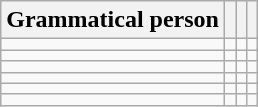<table class="wikitable">
<tr>
<th>Grammatical person</th>
<th><br></th>
<th><br></th>
<th><br></th>
</tr>
<tr>
<td></td>
<td></td>
<td></td>
<td></td>
</tr>
<tr>
<td></td>
<td></td>
<td></td>
<td></td>
</tr>
<tr>
<td></td>
<td></td>
<td></td>
<td></td>
</tr>
<tr>
<td></td>
<td></td>
<td></td>
<td></td>
</tr>
<tr>
<td></td>
<td></td>
<td></td>
<td></td>
</tr>
<tr>
<td></td>
<td></td>
<td></td>
<td></td>
</tr>
</table>
